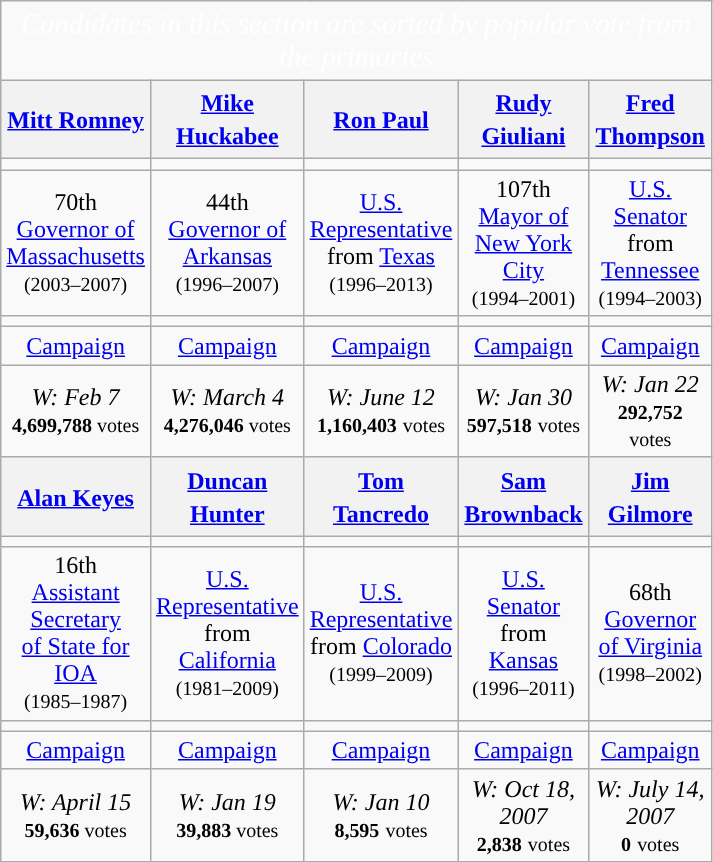<table class="wikitable mw-collapsible mw-collapsed">
<tr>
<td colspan="5" style="text-align:center; font-size:120%; color:white; background:"><em>Candidates in this section are sorted by popular vote from the primaries</em></td>
</tr>
<tr>
<th scope="col" style="width:3em; font-size:120%;"><a href='#'><small>Mitt Romney</small></a></th>
<th scope="col" style="width:3em; font-size:120%;"><a href='#'><small>Mike Huckabee</small></a></th>
<th scope="col" style="width:3em; font-size:120%;"><a href='#'><small>Ron Paul</small></a></th>
<th scope="col" style="width:3em; font-size:120%;"><a href='#'><small>Rudy Giuliani</small></a></th>
<th scope="col" style="width:3em; font-size:120%;"><a href='#'><small>Fred Thompson</small></a></th>
</tr>
<tr>
<td></td>
<td></td>
<td></td>
<td></td>
<td></td>
</tr>
<tr style="text-align:center">
<td>70th<br><a href='#'>Governor of</a><br><a href='#'>Massachusetts</a><br><small>(2003–2007)</small></td>
<td>44th<br><a href='#'>Governor of</a><br><a href='#'>Arkansas</a><br><small>(1996–2007)</small></td>
<td><a href='#'>U.S. Representative</a><br>from <a href='#'>Texas</a><br><small>(1996</small><small>–2013)</small></td>
<td>107th<br><a href='#'>Mayor of</a><br><a href='#'>New York City</a><br><small>(1994–2001)</small></td>
<td><a href='#'>U.S. Senator</a><br>from <a href='#'>Tennessee</a><br><small>(1994–2003)</small></td>
</tr>
<tr>
<td></td>
<td></td>
<td></td>
<td></td>
<td></td>
</tr>
<tr style="text-align:center">
<td><a href='#'>Campaign</a></td>
<td><a href='#'>Campaign</a></td>
<td><a href='#'>Campaign</a></td>
<td><a href='#'>Campaign</a></td>
<td><a href='#'>Campaign</a></td>
</tr>
<tr style="text-align:center">
<td><em>W: Feb 7</em><br><small><strong>4,699,788</strong> votes</small></td>
<td><em>W: March 4</em><br><small><strong>4,276,046</strong> votes</small></td>
<td><em>W: June 12</em><br><strong><small>1,160,403</small></strong> <small>votes</small></td>
<td><em>W: Jan 30</em><br><strong><small>597,518</small></strong> <small>votes</small></td>
<td><em>W: Jan 22</em><br><strong><small>292,752</small></strong> <small>votes</small></td>
</tr>
<tr>
<th scope="col" style="width:3em; font-size:120%;"><a href='#'><small>Alan Keyes</small></a></th>
<th scope="col" style="width:3em; font-size:120%;"><a href='#'><small>Duncan Hunter</small></a></th>
<th scope="col" style="width:3em; font-size:120%;"><a href='#'><small>Tom Tancredo</small></a></th>
<th scope="col" style="width:3em; font-size:120%;"><a href='#'><small>Sam Brownback</small></a></th>
<th scope="col" style="width:3em; font-size:120%;"><a href='#'><small>Jim Gilmore</small></a></th>
</tr>
<tr>
<td></td>
<td></td>
<td></td>
<td></td>
<td></td>
</tr>
<tr style="text-align:center">
<td>16th<br><a href='#'>Assistant Secretary</a><br><a href='#'>of State for IOA</a><br><small>(1985–1987)</small></td>
<td><a href='#'>U.S. Representative</a><br>from <a href='#'>California</a><br><small>(1981–2009)</small></td>
<td><a href='#'>U.S. Representative</a><br>from <a href='#'>Colorado</a><br><small>(1</small><small>999–2009)</small></td>
<td><a href='#'>U.S. Senator</a><br>from <a href='#'>Kansas</a><br><small>(1996–2011)</small></td>
<td>68th<br><a href='#'>Governor of Virginia</a><br><small>(1998–2002)</small></td>
</tr>
<tr>
<td></td>
<td></td>
<td></td>
<td></td>
<td></td>
</tr>
<tr style="text-align:center">
<td><a href='#'>Campaign</a></td>
<td><a href='#'>Campaign</a></td>
<td><a href='#'>Campaign</a></td>
<td><a href='#'>Campaign</a></td>
<td><a href='#'>Campaign</a></td>
</tr>
<tr style="text-align:center">
<td><em>W: April 15</em><br><small><strong>59,636</strong> votes</small></td>
<td><em>W: Jan 19</em><br><small><strong>39,883</strong> votes</small></td>
<td><em>W: Jan 10</em><br><strong><small> 8,595</small></strong> <small>votes</small></td>
<td><em>W: Oct 18, 2007</em><br><strong><small> 2,838</small></strong> <small>votes</small></td>
<td><em>W: July 14, 2007</em><br><strong><small>0</small></strong> <small>votes</small></td>
</tr>
</table>
